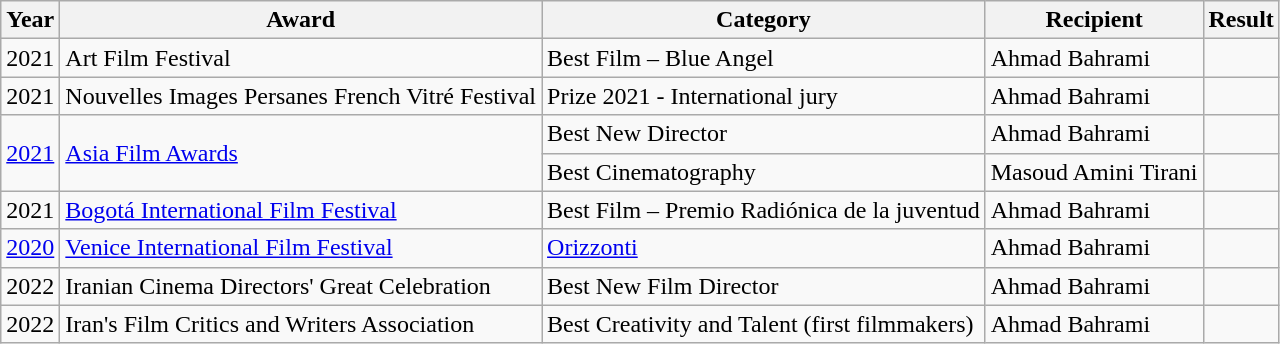<table class="wikitable sortable">
<tr>
<th>Year</th>
<th>Award</th>
<th>Category</th>
<th>Recipient</th>
<th>Result</th>
</tr>
<tr>
<td>2021</td>
<td>Art Film Festival</td>
<td>Best Film – Blue Angel</td>
<td>Ahmad Bahrami</td>
<td></td>
</tr>
<tr>
<td>2021</td>
<td>Nouvelles Images Persanes French Vitré Festival</td>
<td>Prize 2021 - International jury</td>
<td>Ahmad Bahrami</td>
<td></td>
</tr>
<tr>
<td rowspan="2"><a href='#'>2021</a></td>
<td rowspan="2"><a href='#'>Asia Film Awards</a></td>
<td>Best New Director</td>
<td>Ahmad Bahrami</td>
<td></td>
</tr>
<tr>
<td>Best Cinematography</td>
<td>Masoud Amini Tirani</td>
<td></td>
</tr>
<tr>
<td>2021</td>
<td><a href='#'>Bogotá International Film Festival</a></td>
<td>Best Film – Premio Radiónica de la juventud</td>
<td>Ahmad Bahrami</td>
<td></td>
</tr>
<tr>
<td><a href='#'>2020</a></td>
<td><a href='#'>Venice International Film Festival</a></td>
<td><a href='#'>Orizzonti</a></td>
<td>Ahmad Bahrami</td>
<td></td>
</tr>
<tr>
<td>2022</td>
<td>Iranian Cinema Directors' Great Celebration</td>
<td>Best New Film Director</td>
<td>Ahmad Bahrami</td>
<td></td>
</tr>
<tr>
<td>2022</td>
<td>Iran's Film Critics and Writers Association</td>
<td>Best Creativity and Talent (first filmmakers)</td>
<td>Ahmad Bahrami</td>
<td></td>
</tr>
</table>
